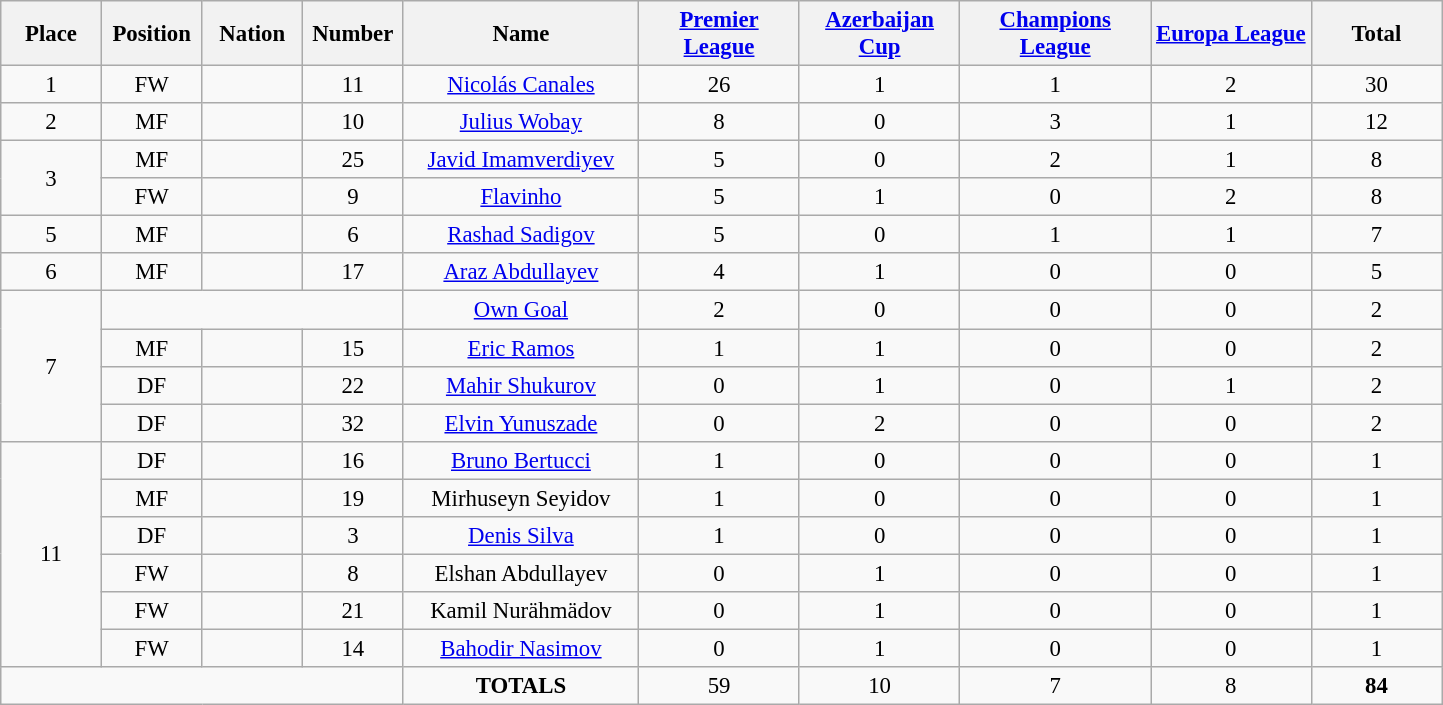<table class="wikitable" style="font-size: 95%; text-align: center;">
<tr>
<th width=60>Place</th>
<th width=60>Position</th>
<th width=60>Nation</th>
<th width=60>Number</th>
<th width=150>Name</th>
<th width=100><a href='#'>Premier League</a></th>
<th width=100><a href='#'>Azerbaijan Cup</a></th>
<th width=120><a href='#'>Champions League</a></th>
<th width=100><a href='#'>Europa League</a></th>
<th width=80>Total</th>
</tr>
<tr>
<td>1</td>
<td>FW</td>
<td></td>
<td>11</td>
<td><a href='#'>Nicolás Canales</a></td>
<td>26</td>
<td>1</td>
<td>1</td>
<td>2</td>
<td>30</td>
</tr>
<tr>
<td>2</td>
<td>MF</td>
<td></td>
<td>10</td>
<td><a href='#'>Julius Wobay</a></td>
<td>8</td>
<td>0</td>
<td>3</td>
<td>1</td>
<td>12</td>
</tr>
<tr>
<td rowspan="2">3</td>
<td>MF</td>
<td></td>
<td>25</td>
<td><a href='#'>Javid Imamverdiyev</a></td>
<td>5</td>
<td>0</td>
<td>2</td>
<td>1</td>
<td>8</td>
</tr>
<tr>
<td>FW</td>
<td></td>
<td>9</td>
<td><a href='#'>Flavinho</a></td>
<td>5</td>
<td>1</td>
<td>0</td>
<td>2</td>
<td>8</td>
</tr>
<tr>
<td>5</td>
<td>MF</td>
<td></td>
<td>6</td>
<td><a href='#'>Rashad Sadigov</a></td>
<td>5</td>
<td>0</td>
<td>1</td>
<td>1</td>
<td>7</td>
</tr>
<tr>
<td>6</td>
<td>MF</td>
<td></td>
<td>17</td>
<td><a href='#'>Araz Abdullayev</a></td>
<td>4</td>
<td>1</td>
<td>0</td>
<td>0</td>
<td>5</td>
</tr>
<tr>
<td rowspan="4">7</td>
<td colspan="3"></td>
<td><a href='#'>Own Goal</a></td>
<td>2</td>
<td>0</td>
<td>0</td>
<td>0</td>
<td>2</td>
</tr>
<tr>
<td>MF</td>
<td></td>
<td>15</td>
<td><a href='#'>Eric Ramos</a></td>
<td>1</td>
<td>1</td>
<td>0</td>
<td>0</td>
<td>2</td>
</tr>
<tr>
<td>DF</td>
<td></td>
<td>22</td>
<td><a href='#'>Mahir Shukurov</a></td>
<td>0</td>
<td>1</td>
<td>0</td>
<td>1</td>
<td>2</td>
</tr>
<tr>
<td>DF</td>
<td></td>
<td>32</td>
<td><a href='#'>Elvin Yunuszade</a></td>
<td>0</td>
<td>2</td>
<td>0</td>
<td>0</td>
<td>2</td>
</tr>
<tr>
<td rowspan="6">11</td>
<td>DF</td>
<td></td>
<td>16</td>
<td><a href='#'>Bruno Bertucci</a></td>
<td>1</td>
<td>0</td>
<td>0</td>
<td>0</td>
<td>1</td>
</tr>
<tr>
<td>MF</td>
<td></td>
<td>19</td>
<td>Mirhuseyn Seyidov</td>
<td>1</td>
<td>0</td>
<td>0</td>
<td>0</td>
<td>1</td>
</tr>
<tr>
<td>DF</td>
<td></td>
<td>3</td>
<td><a href='#'>Denis Silva</a></td>
<td>1</td>
<td>0</td>
<td>0</td>
<td>0</td>
<td>1</td>
</tr>
<tr>
<td>FW</td>
<td></td>
<td>8</td>
<td>Elshan Abdullayev</td>
<td>0</td>
<td>1</td>
<td>0</td>
<td>0</td>
<td>1</td>
</tr>
<tr>
<td>FW</td>
<td></td>
<td>21</td>
<td>Kamil Nurähmädov</td>
<td>0</td>
<td>1</td>
<td>0</td>
<td>0</td>
<td>1</td>
</tr>
<tr>
<td>FW</td>
<td></td>
<td>14</td>
<td><a href='#'>Bahodir Nasimov</a></td>
<td>0</td>
<td>1</td>
<td>0</td>
<td>0</td>
<td>1</td>
</tr>
<tr>
<td colspan="4"></td>
<td><strong>TOTALS</strong></td>
<td>59</td>
<td>10</td>
<td>7</td>
<td>8</td>
<td><strong>84</strong></td>
</tr>
</table>
